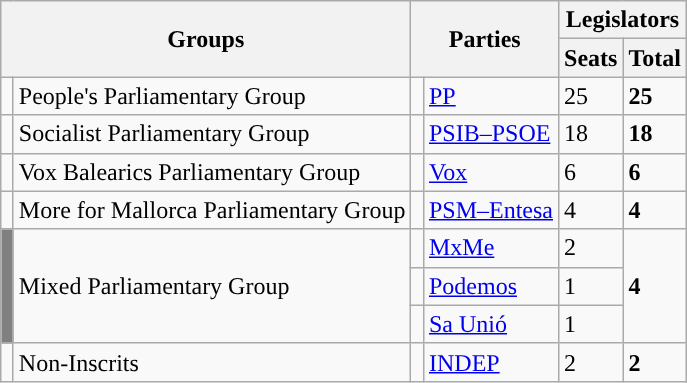<table class="wikitable" style="text-align:left;">
<tr>
<th rowspan="2" colspan="2">Groups</th>
<th rowspan="2" colspan="2">Parties</th>
<th colspan="2">Legislators</th>
</tr>
<tr>
<th>Seats</th>
<th>Total</th>
</tr>
<tr>
<td width="1" style="color:inherit;background:"></td>
<td>People's Parliamentary Group</td>
<td width="1" style="color:inherit;background:"></td>
<td><a href='#'>PP</a></td>
<td>25</td>
<td><strong>25</strong></td>
</tr>
<tr>
<td style="color:inherit;background:"></td>
<td>Socialist Parliamentary Group</td>
<td style="color:inherit;background:"></td>
<td><a href='#'>PSIB–PSOE</a></td>
<td>18</td>
<td><strong>18</strong></td>
</tr>
<tr>
<td style="color:inherit;background:"></td>
<td>Vox Balearics Parliamentary Group</td>
<td style="color:inherit;background:"></td>
<td><a href='#'>Vox</a></td>
<td>6</td>
<td><strong>6</strong></td>
</tr>
<tr>
<td style="color:inherit;background:"></td>
<td>More for Mallorca Parliamentary Group</td>
<td style="color:inherit;background:"></td>
<td><a href='#'>PSM–Entesa</a></td>
<td>4</td>
<td><strong>4</strong></td>
</tr>
<tr>
<td rowspan="3" bgcolor="gray"></td>
<td rowspan="3">Mixed Parliamentary Group</td>
<td style="color:inherit;background:"></td>
<td><a href='#'>MxMe</a></td>
<td>2</td>
<td rowspan="3"><strong>4</strong></td>
</tr>
<tr>
<td style="color:inherit;background:"></td>
<td><a href='#'>Podemos</a></td>
<td>1</td>
</tr>
<tr>
<td style="color:inherit;background:"></td>
<td><a href='#'>Sa Unió</a></td>
<td>1</td>
</tr>
<tr>
<td style="color:inherit;background:"></td>
<td>Non-Inscrits</td>
<td style="color:inherit;background:"></td>
<td><a href='#'>INDEP</a></td>
<td>2</td>
<td><strong>2</strong></td>
</tr>
</table>
